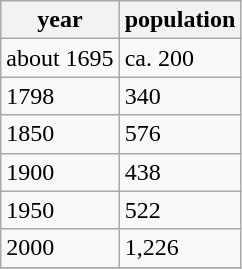<table class="wikitable">
<tr>
<th>year</th>
<th>population</th>
</tr>
<tr>
<td>about 1695</td>
<td>ca. 200</td>
</tr>
<tr>
<td>1798</td>
<td>340</td>
</tr>
<tr>
<td>1850</td>
<td>576</td>
</tr>
<tr>
<td>1900</td>
<td>438</td>
</tr>
<tr>
<td>1950</td>
<td>522</td>
</tr>
<tr>
<td>2000</td>
<td>1,226</td>
</tr>
<tr>
</tr>
</table>
